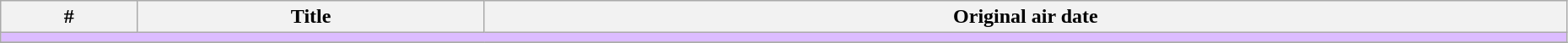<table class="wikitable" width="98%">
<tr>
<th>#</th>
<th>Title</th>
<th>Original air date</th>
</tr>
<tr>
<td colspan="150" bgcolor="#DCBCFF"></td>
</tr>
<tr>
</tr>
</table>
